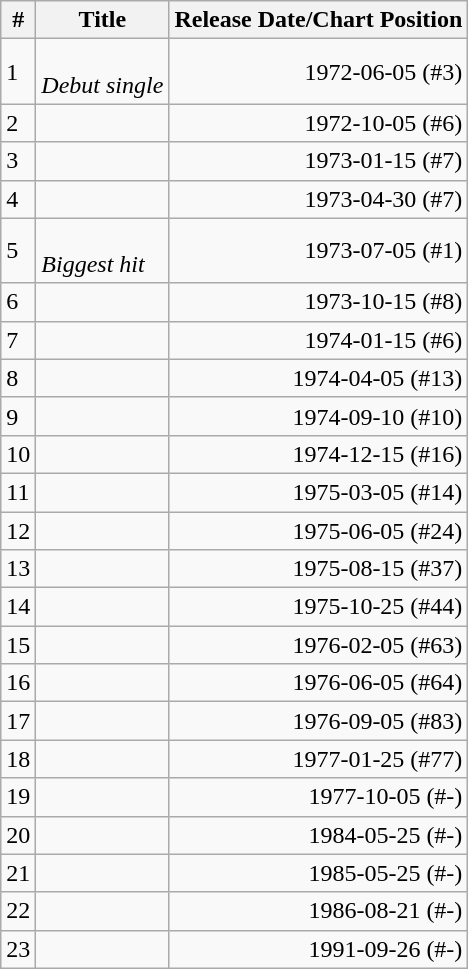<table class="wikitable">
<tr>
<th>#</th>
<th>Title</th>
<th>Release Date/Chart Position</th>
</tr>
<tr>
<td>1</td>
<td align="left"><br><em>Debut single</em></td>
<td align="right">1972-06-05 (#3)</td>
</tr>
<tr>
<td>2</td>
<td align="left"></td>
<td align="right">1972-10-05 (#6)</td>
</tr>
<tr>
<td>3</td>
<td align="left"></td>
<td align="right">1973-01-15 (#7)</td>
</tr>
<tr>
<td>4</td>
<td align="left"></td>
<td align="right">1973-04-30 (#7)</td>
</tr>
<tr>
<td>5</td>
<td align="left"><br><em>Biggest hit</em></td>
<td align="right">1973-07-05 (#1)</td>
</tr>
<tr>
<td>6</td>
<td align="left"></td>
<td align="right">1973-10-15 (#8)</td>
</tr>
<tr>
<td>7</td>
<td align="left"></td>
<td align="right">1974-01-15 (#6)</td>
</tr>
<tr>
<td>8</td>
<td align="left"></td>
<td align="right">1974-04-05 (#13)</td>
</tr>
<tr>
<td>9</td>
<td align="left"><br></td>
<td align="right">1974-09-10 (#10)</td>
</tr>
<tr>
<td>10</td>
<td align="left"></td>
<td align="right">1974-12-15 (#16)</td>
</tr>
<tr>
<td>11</td>
<td align="left"></td>
<td align="right">1975-03-05 (#14)</td>
</tr>
<tr>
<td>12</td>
<td align="left"></td>
<td align="right">1975-06-05 (#24)</td>
</tr>
<tr>
<td>13</td>
<td align="left"></td>
<td align="right">1975-08-15 (#37)</td>
</tr>
<tr>
<td>14</td>
<td align="left"></td>
<td align="right">1975-10-25 (#44)</td>
</tr>
<tr>
<td>15</td>
<td align="left"></td>
<td align="right">1976-02-05 (#63)</td>
</tr>
<tr>
<td>16</td>
<td align="left"><br></td>
<td align="right">1976-06-05 (#64)</td>
</tr>
<tr>
<td>17</td>
<td align="left"></td>
<td align="right">1976-09-05 (#83)</td>
</tr>
<tr>
<td>18</td>
<td align="left"><br></td>
<td align="right">1977-01-25 (#77)</td>
</tr>
<tr>
<td>19</td>
<td align="left"></td>
<td align="right">1977-10-05 (#-)</td>
</tr>
<tr>
<td>20</td>
<td align="left"></td>
<td align="right">1984-05-25 (#-)</td>
</tr>
<tr>
<td>21</td>
<td align="left"></td>
<td align="right">1985-05-25 (#-)</td>
</tr>
<tr>
<td>22</td>
<td align="left"></td>
<td align="right">1986-08-21 (#-)</td>
</tr>
<tr>
<td>23</td>
<td align="left"></td>
<td align="right">1991-09-26 (#-)</td>
</tr>
</table>
